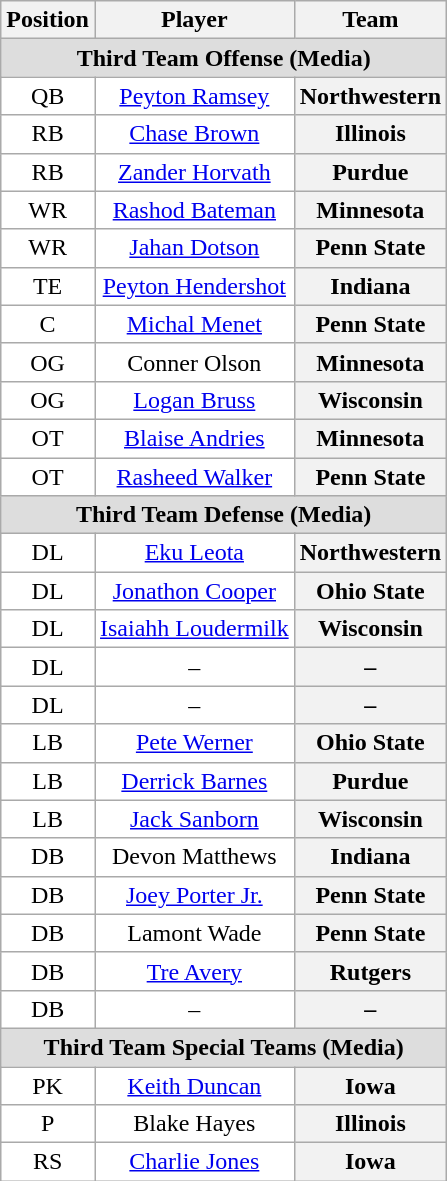<table class="wikitable sortable">
<tr>
<th>Position</th>
<th>Player</th>
<th>Team</th>
</tr>
<tr>
<td colspan="3" style="text-align:center; background:#ddd;"><strong>Third Team Offense (Media)</strong></td>
</tr>
<tr style="text-align:center;">
<td style="background:white">QB</td>
<td style="background:white"><a href='#'>Peyton Ramsey</a></td>
<th style=>Northwestern</th>
</tr>
<tr style="text-align:center;">
<td style="background:white">RB</td>
<td style="background:white"><a href='#'>Chase Brown</a></td>
<th style=>Illinois</th>
</tr>
<tr style="text-align:center;">
<td style="background:white">RB</td>
<td style="background:white"><a href='#'>Zander Horvath</a></td>
<th style=>Purdue</th>
</tr>
<tr style="text-align:center;">
<td style="background:white">WR</td>
<td style="background:white"><a href='#'>Rashod Bateman</a></td>
<th style=>Minnesota</th>
</tr>
<tr style="text-align:center;">
<td style="background:white">WR</td>
<td style="background:white"><a href='#'>Jahan Dotson</a></td>
<th style=>Penn State</th>
</tr>
<tr style="text-align:center;">
<td style="background:white">TE</td>
<td style="background:white"><a href='#'>Peyton Hendershot</a></td>
<th style=>Indiana</th>
</tr>
<tr style="text-align:center;">
<td style="background:white">C</td>
<td style="background:white"><a href='#'>Michal Menet</a></td>
<th style=>Penn State</th>
</tr>
<tr style="text-align:center;">
<td style="background:white">OG</td>
<td style="background:white">Conner Olson</td>
<th style=>Minnesota</th>
</tr>
<tr style="text-align:center;">
<td style="background:white">OG</td>
<td style="background:white"><a href='#'>Logan Bruss</a></td>
<th style=>Wisconsin</th>
</tr>
<tr style="text-align:center;">
<td style="background:white">OT</td>
<td style="background:white"><a href='#'>Blaise Andries</a></td>
<th style=>Minnesota</th>
</tr>
<tr style="text-align:center;">
<td style="background:white">OT</td>
<td style="background:white"><a href='#'>Rasheed Walker</a></td>
<th style=>Penn State</th>
</tr>
<tr>
<td colspan="3" style="text-align:center; background:#ddd;"><strong>Third Team Defense (Media)</strong></td>
</tr>
<tr style="text-align:center;">
<td style="background:white">DL</td>
<td style="background:white"><a href='#'>Eku Leota</a></td>
<th style=>Northwestern</th>
</tr>
<tr style="text-align:center;">
<td style="background:white">DL</td>
<td style="background:white"><a href='#'>Jonathon Cooper</a></td>
<th style=>Ohio State</th>
</tr>
<tr style="text-align:center;">
<td style="background:white">DL</td>
<td style="background:white"><a href='#'>Isaiahh Loudermilk</a></td>
<th style=>Wisconsin</th>
</tr>
<tr style="text-align:center;">
<td style="background:white">DL</td>
<td style="background:white">–</td>
<th style=>–</th>
</tr>
<tr style="text-align:center;">
<td style="background:white">DL</td>
<td style="background:white">–</td>
<th style=>–</th>
</tr>
<tr style="text-align:center;">
<td style="background:white">LB</td>
<td style="background:white"><a href='#'>Pete Werner</a></td>
<th style=>Ohio State</th>
</tr>
<tr style="text-align:center;">
<td style="background:white">LB</td>
<td style="background:white"><a href='#'>Derrick Barnes</a></td>
<th style=>Purdue</th>
</tr>
<tr style="text-align:center;">
<td style="background:white">LB</td>
<td style="background:white"><a href='#'>Jack Sanborn</a></td>
<th style=>Wisconsin</th>
</tr>
<tr style="text-align:center;">
<td style="background:white">DB</td>
<td style="background:white">Devon Matthews</td>
<th style=>Indiana</th>
</tr>
<tr style="text-align:center;">
<td style="background:white">DB</td>
<td style="background:white"><a href='#'>Joey Porter Jr.</a></td>
<th style=>Penn State</th>
</tr>
<tr style="text-align:center;">
<td style="background:white">DB</td>
<td style="background:white">Lamont Wade</td>
<th style=>Penn State</th>
</tr>
<tr style="text-align:center;">
<td style="background:white">DB</td>
<td style="background:white"><a href='#'>Tre Avery</a></td>
<th style=>Rutgers</th>
</tr>
<tr style="text-align:center;">
<td style="background:white">DB</td>
<td style="background:white">–</td>
<th style=>–</th>
</tr>
<tr>
<td colspan="3" style="text-align:center; background:#ddd;"><strong>Third Team Special Teams (Media)</strong></td>
</tr>
<tr style="text-align:center;">
<td style="background:white">PK</td>
<td style="background:white"><a href='#'>Keith Duncan</a></td>
<th style=>Iowa</th>
</tr>
<tr style="text-align:center;">
<td style="background:white">P</td>
<td style="background:white">Blake Hayes</td>
<th style=>Illinois</th>
</tr>
<tr style="text-align:center;">
<td style="background:white">RS</td>
<td style="background:white"><a href='#'>Charlie Jones</a></td>
<th style=>Iowa</th>
</tr>
</table>
